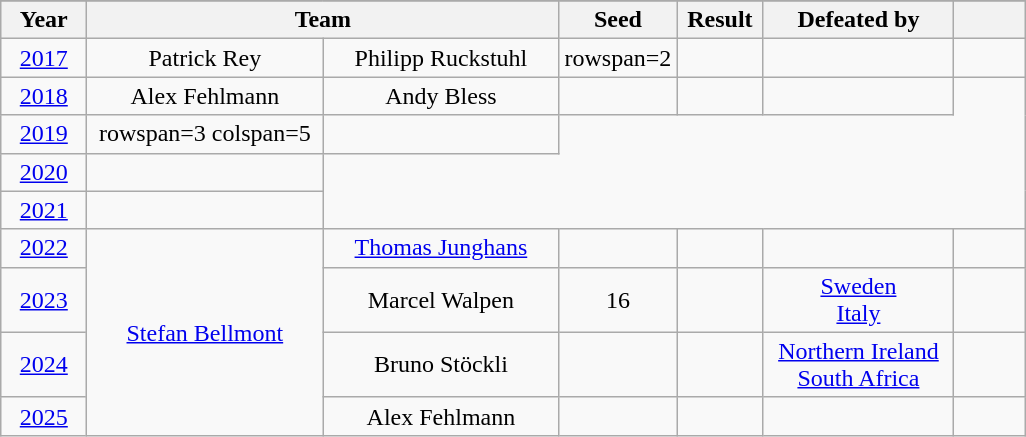<table class="wikitable" style="text-align: center;">
<tr style= "background: #e2e2e2;">
</tr>
<tr style="background: #efefef;">
<th width=50px>Year</th>
<th colspan="2">Team</th>
<th width=50px>Seed</th>
<th width=50px>Result</th>
<th width=120px>Defeated by</th>
<th width=40px></th>
</tr>
<tr>
<td><a href='#'>2017</a></td>
<td width=150px>Patrick Rey</td>
<td width=150px>Philipp Ruckstuhl</td>
<td>rowspan=2 </td>
<td></td>
<td> </td>
<td></td>
</tr>
<tr>
<td><a href='#'>2018</a></td>
<td>Alex Fehlmann</td>
<td>Andy Bless</td>
<td></td>
<td> </td>
<td></td>
</tr>
<tr>
<td><a href='#'>2019</a></td>
<td>rowspan=3 colspan=5 </td>
<td></td>
</tr>
<tr>
<td><a href='#'>2020</a></td>
<td></td>
</tr>
<tr>
<td><a href='#'>2021</a></td>
<td></td>
</tr>
<tr>
<td><a href='#'>2022</a></td>
<td rowspan=4><a href='#'>Stefan Bellmont</a></td>
<td><a href='#'>Thomas Junghans</a></td>
<td></td>
<td></td>
<td> </td>
<td></td>
</tr>
<tr>
<td><a href='#'>2023</a></td>
<td>Marcel Walpen</td>
<td>16</td>
<td></td>
<td> <a href='#'>Sweden</a><br> <a href='#'>Italy</a></td>
<td></td>
</tr>
<tr>
<td><a href='#'>2024</a></td>
<td>Bruno Stöckli</td>
<td></td>
<td></td>
<td> <a href='#'>Northern Ireland</a><br> <a href='#'>South Africa</a></td>
<td></td>
</tr>
<tr>
<td><a href='#'>2025</a></td>
<td>Alex Fehlmann</td>
<td></td>
<td></td>
<td></td>
<td></td>
</tr>
</table>
